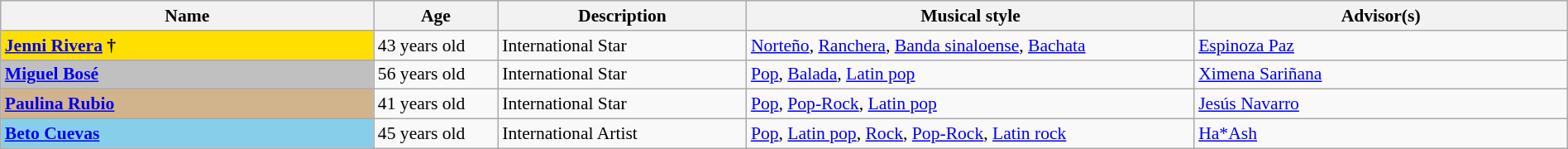<table class="wikitable" style="font-size:90%; width:100%">
<tr>
<th width="15%">Name</th>
<th width="05%">Age</th>
<th width="10%">Description</th>
<th width="18%">Musical style</th>
<th width="15%">Advisor(s)</th>
</tr>
<tr>
<td style="background:#FFDF00"><strong><a href='#'>Jenni Rivera</a> †</strong></td>
<td>43 years old</td>
<td>International Star</td>
<td><a href='#'>Norteño</a>, <a href='#'>Ranchera</a>, <a href='#'>Banda sinaloense</a>, <a href='#'>Bachata</a></td>
<td><a href='#'>Espinoza Paz</a></td>
</tr>
<tr>
<td style="background:silver"><strong><a href='#'>Miguel Bosé</a></strong></td>
<td>56 years old</td>
<td>International Star</td>
<td><a href='#'>Pop</a>, <a href='#'>Balada</a>, <a href='#'>Latin pop</a></td>
<td><a href='#'>Ximena Sariñana</a></td>
</tr>
<tr>
<td style="background:tan"><strong><a href='#'>Paulina Rubio</a></strong></td>
<td>41 years old</td>
<td>International Star</td>
<td><a href='#'>Pop</a>, <a href='#'>Pop-Rock</a>, <a href='#'>Latin pop</a></td>
<td><a href='#'>Jesús Navarro</a></td>
</tr>
<tr>
<td style="background:skyblue"><strong><a href='#'>Beto Cuevas</a></strong></td>
<td>45 years old</td>
<td>International Artist</td>
<td><a href='#'>Pop</a>, <a href='#'>Latin pop</a>, <a href='#'>Rock</a>, <a href='#'>Pop-Rock</a>, <a href='#'>Latin rock</a></td>
<td><a href='#'>Ha*Ash</a></td>
</tr>
</table>
